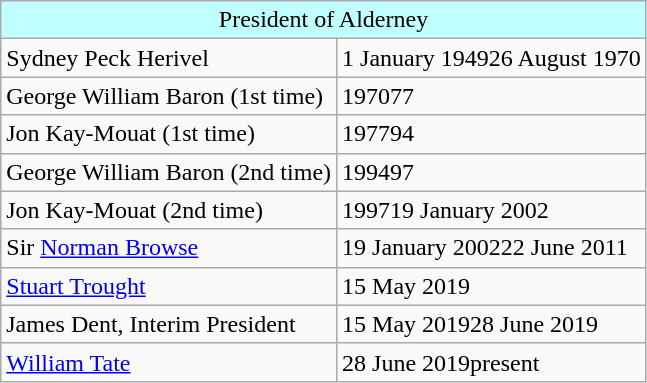<table class="wikitable">
<tr>
<td colspan="4" style="background:#c0ffff; text-align:center;">President of Alderney</td>
</tr>
<tr>
<td>Sydney Peck Herivel</td>
<td>1 January 194926 August 1970</td>
</tr>
<tr>
<td>George William Baron (1st time)</td>
<td>197077</td>
</tr>
<tr>
<td>Jon Kay-Mouat (1st time)</td>
<td>197794</td>
</tr>
<tr>
<td>George William Baron (2nd time)</td>
<td>199497</td>
</tr>
<tr>
<td>Jon Kay-Mouat (2nd time)</td>
<td>199719 January 2002</td>
</tr>
<tr>
<td>Sir <a href='#'>Norman Browse</a></td>
<td>19 January 200222 June 2011</td>
</tr>
<tr>
<td><a href='#'>Stuart Trought</a></td>
<td>15 May 2019</td>
</tr>
<tr>
<td>James Dent, Interim President</td>
<td>15 May 201928 June 2019</td>
</tr>
<tr>
<td><a href='#'>William Tate</a></td>
<td>28 June 2019present</td>
</tr>
</table>
